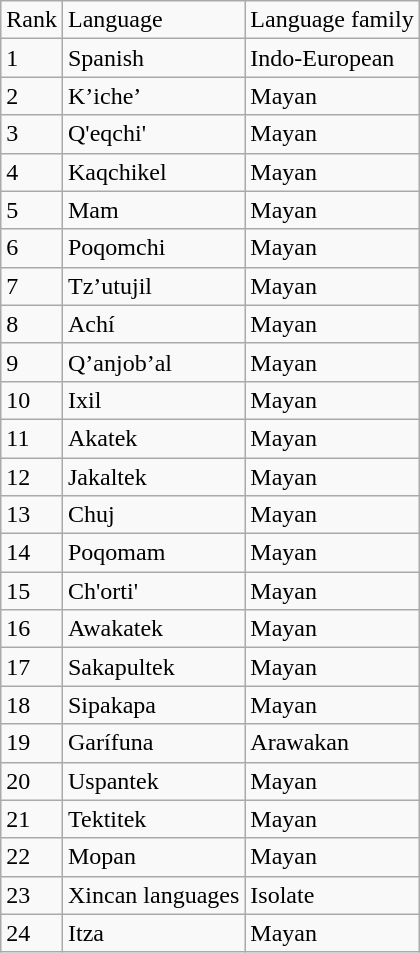<table class="wikitable">
<tr>
<td>Rank</td>
<td>Language</td>
<td>Language family</td>
</tr>
<tr>
<td>1</td>
<td>Spanish</td>
<td>Indo-European</td>
</tr>
<tr>
<td>2</td>
<td>K’iche’</td>
<td>Mayan</td>
</tr>
<tr>
<td>3</td>
<td>Q'eqchi'</td>
<td>Mayan</td>
</tr>
<tr>
<td>4</td>
<td>Kaqchikel</td>
<td>Mayan</td>
</tr>
<tr>
<td>5</td>
<td>Mam</td>
<td>Mayan</td>
</tr>
<tr>
<td>6</td>
<td>Poqomchi</td>
<td>Mayan</td>
</tr>
<tr>
<td>7</td>
<td>Tz’utujil</td>
<td>Mayan</td>
</tr>
<tr>
<td>8</td>
<td>Achí</td>
<td>Mayan</td>
</tr>
<tr>
<td>9</td>
<td>Q’anjob’al</td>
<td>Mayan</td>
</tr>
<tr>
<td>10</td>
<td>Ixil</td>
<td>Mayan</td>
</tr>
<tr>
<td>11</td>
<td>Akatek</td>
<td>Mayan</td>
</tr>
<tr>
<td>12</td>
<td>Jakaltek</td>
<td>Mayan</td>
</tr>
<tr>
<td>13</td>
<td>Chuj</td>
<td>Mayan</td>
</tr>
<tr>
<td>14</td>
<td>Poqomam</td>
<td>Mayan</td>
</tr>
<tr>
<td>15</td>
<td>Ch'orti'</td>
<td>Mayan</td>
</tr>
<tr>
<td>16</td>
<td>Awakatek</td>
<td>Mayan</td>
</tr>
<tr>
<td>17</td>
<td>Sakapultek</td>
<td>Mayan</td>
</tr>
<tr>
<td>18</td>
<td>Sipakapa</td>
<td>Mayan</td>
</tr>
<tr>
<td>19</td>
<td>Garífuna</td>
<td>Arawakan</td>
</tr>
<tr>
<td>20</td>
<td>Uspantek</td>
<td>Mayan</td>
</tr>
<tr>
<td>21</td>
<td>Tektitek</td>
<td>Mayan</td>
</tr>
<tr>
<td>22</td>
<td>Mopan</td>
<td>Mayan</td>
</tr>
<tr>
<td>23</td>
<td>Xincan languages</td>
<td>Isolate</td>
</tr>
<tr>
<td>24</td>
<td>Itza</td>
<td>Mayan</td>
</tr>
</table>
